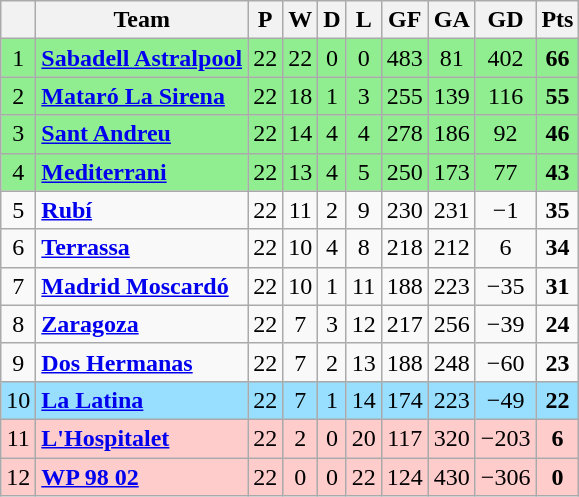<table class="wikitable sortable" style="text-align: center;">
<tr>
<th align="center"></th>
<th align="center">Team</th>
<th align="center">P</th>
<th align="center">W</th>
<th align="center">D</th>
<th align="center">L</th>
<th align="center">GF</th>
<th align="center">GA</th>
<th align="center">GD</th>
<th align="center">Pts</th>
</tr>
<tr style="background: #90EE90;">
<td>1</td>
<td align="left"><strong><a href='#'>Sabadell Astralpool</a></strong></td>
<td>22</td>
<td>22</td>
<td>0</td>
<td>0</td>
<td>483</td>
<td>81</td>
<td>402</td>
<td><strong>66</strong></td>
</tr>
<tr style="background: #90EE90;">
<td>2</td>
<td align="left"><strong><a href='#'>Mataró La Sirena</a></strong></td>
<td>22</td>
<td>18</td>
<td>1</td>
<td>3</td>
<td>255</td>
<td>139</td>
<td>116</td>
<td><strong>55</strong></td>
</tr>
<tr style="background: #90EE90;">
<td>3</td>
<td align="left"><strong><a href='#'>Sant Andreu</a></strong></td>
<td>22</td>
<td>14</td>
<td>4</td>
<td>4</td>
<td>278</td>
<td>186</td>
<td>92</td>
<td><strong>46</strong></td>
</tr>
<tr style="background: #90EE90;">
<td>4</td>
<td align="left"><strong><a href='#'>Mediterrani</a></strong></td>
<td>22</td>
<td>13</td>
<td>4</td>
<td>5</td>
<td>250</td>
<td>173</td>
<td>77</td>
<td><strong>43</strong></td>
</tr>
<tr>
<td>5</td>
<td align="left"><strong><a href='#'>Rubí</a></strong></td>
<td>22</td>
<td>11</td>
<td>2</td>
<td>9</td>
<td>230</td>
<td>231</td>
<td>−1</td>
<td><strong>35</strong></td>
</tr>
<tr>
<td>6</td>
<td align="left"><strong><a href='#'>Terrassa</a></strong></td>
<td>22</td>
<td>10</td>
<td>4</td>
<td>8</td>
<td>218</td>
<td>212</td>
<td>6</td>
<td><strong>34</strong></td>
</tr>
<tr>
<td>7</td>
<td align="left"><strong><a href='#'>Madrid Moscardó</a></strong></td>
<td>22</td>
<td>10</td>
<td>1</td>
<td>11</td>
<td>188</td>
<td>223</td>
<td>−35</td>
<td><strong>31</strong></td>
</tr>
<tr>
<td>8</td>
<td align="left"><strong><a href='#'>Zaragoza</a></strong></td>
<td>22</td>
<td>7</td>
<td>3</td>
<td>12</td>
<td>217</td>
<td>256</td>
<td>−39</td>
<td><strong>24</strong></td>
</tr>
<tr>
<td>9</td>
<td align="left"><strong><a href='#'>Dos Hermanas</a></strong></td>
<td>22</td>
<td>7</td>
<td>2</td>
<td>13</td>
<td>188</td>
<td>248</td>
<td>−60</td>
<td><strong>23</strong></td>
</tr>
<tr style="background:#97DEFF">
<td>10</td>
<td align="left"><strong><a href='#'>La Latina</a></strong></td>
<td>22</td>
<td>7</td>
<td>1</td>
<td>14</td>
<td>174</td>
<td>223</td>
<td>−49</td>
<td><strong>22</strong></td>
</tr>
<tr style="background:#FFCCCC">
<td>11</td>
<td align="left"><strong><a href='#'>L'Hospitalet</a></strong></td>
<td>22</td>
<td>2</td>
<td>0</td>
<td>20</td>
<td>117</td>
<td>320</td>
<td>−203</td>
<td><strong>6</strong></td>
</tr>
<tr style="background:#FFCCCC">
<td>12</td>
<td align="left"><strong><a href='#'>WP 98 02</a></strong></td>
<td>22</td>
<td>0</td>
<td>0</td>
<td>22</td>
<td>124</td>
<td>430</td>
<td>−306</td>
<td><strong>0</strong></td>
</tr>
</table>
